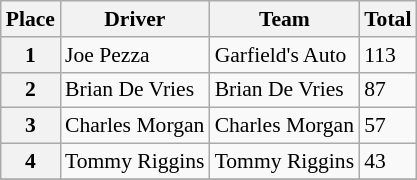<table class="wikitable" style="font-size: 90%;">
<tr>
<th>Place</th>
<th>Driver</th>
<th>Team</th>
<th>Total</th>
</tr>
<tr>
<th>1</th>
<td> Joe Pezza</td>
<td>Garfield's Auto</td>
<td>113</td>
</tr>
<tr>
<th>2</th>
<td> Brian De Vries</td>
<td>Brian De Vries</td>
<td>87</td>
</tr>
<tr>
<th>3</th>
<td> Charles Morgan</td>
<td>Charles Morgan</td>
<td>57</td>
</tr>
<tr>
<th>4</th>
<td> Tommy Riggins</td>
<td>Tommy Riggins</td>
<td>43</td>
</tr>
<tr>
</tr>
</table>
